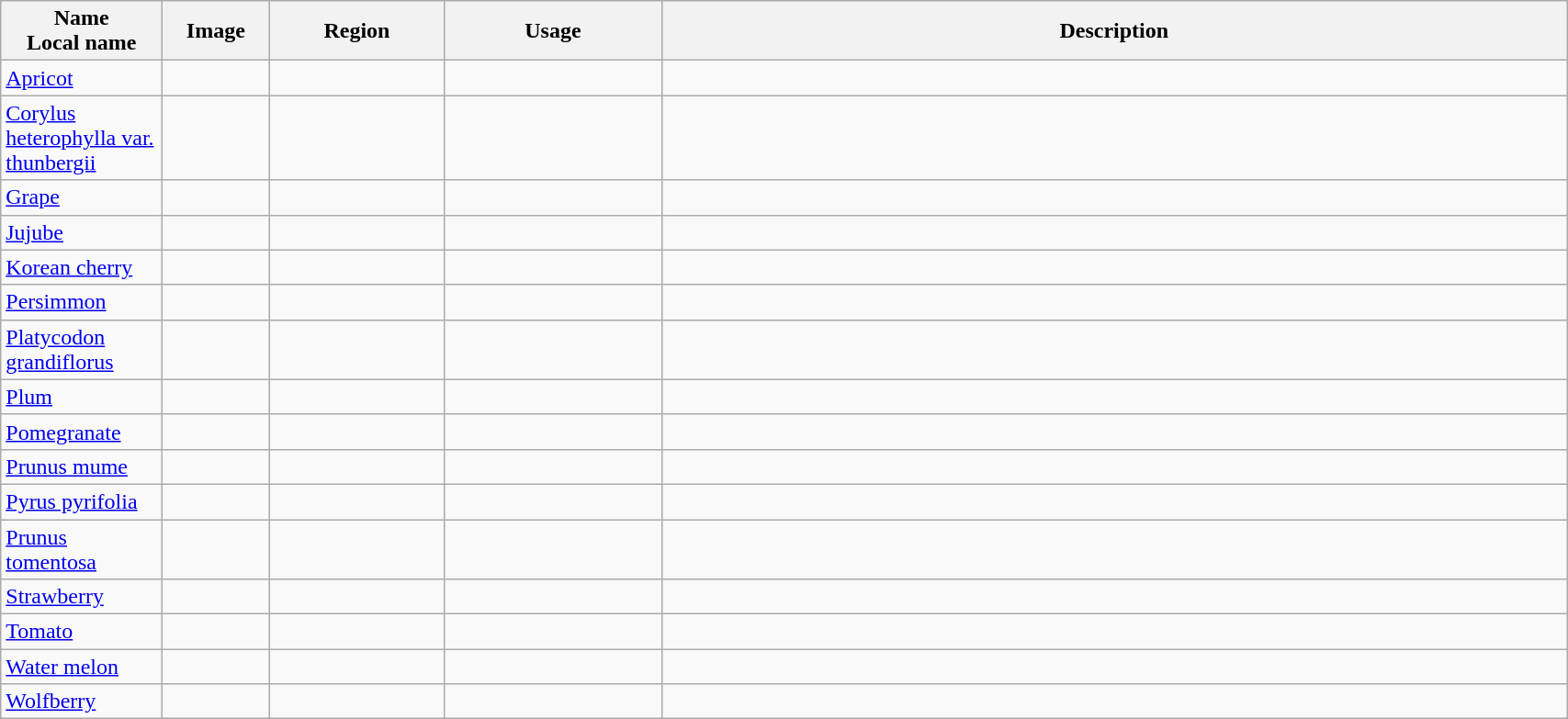<table class="wikitable sortable" style="width:90%;">
<tr>
<th style="width:110px;">Name<br>Local name</th>
<th style="width:70px;">Image</th>
<th style="width:120px;">Region</th>
<th style="width:150px;">Usage</th>
<th>Description</th>
</tr>
<tr>
<td><a href='#'>Apricot</a></td>
<td></td>
<td></td>
<td></td>
<td></td>
</tr>
<tr>
<td><a href='#'>Corylus heterophylla var. thunbergii</a></td>
<td></td>
<td></td>
<td></td>
<td></td>
</tr>
<tr>
<td><a href='#'>Grape</a></td>
<td></td>
<td></td>
<td></td>
<td></td>
</tr>
<tr 포도>
<td><a href='#'>Jujube</a></td>
<td></td>
<td></td>
<td></td>
<td></td>
</tr>
<tr>
<td><a href='#'>Korean cherry</a></td>
<td></td>
<td></td>
<td></td>
<td></td>
</tr>
<tr>
<td><a href='#'>Persimmon</a></td>
<td></td>
<td></td>
<td></td>
<td></td>
</tr>
<tr>
<td><a href='#'>Platycodon grandiflorus</a></td>
<td></td>
<td></td>
<td></td>
<td></td>
</tr>
<tr>
<td><a href='#'>Plum</a></td>
<td></td>
<td></td>
<td></td>
<td></td>
</tr>
<tr>
<td><a href='#'>Pomegranate</a></td>
<td></td>
<td></td>
<td></td>
<td></td>
</tr>
<tr 석류>
<td><a href='#'>Prunus mume</a></td>
<td></td>
<td></td>
<td></td>
<td></td>
</tr>
<tr>
<td><a href='#'>Pyrus pyrifolia</a></td>
<td></td>
<td></td>
<td></td>
<td></td>
</tr>
<tr>
<td><a href='#'>Prunus tomentosa</a></td>
<td></td>
<td></td>
<td></td>
<td></td>
</tr>
<tr>
<td><a href='#'>Strawberry</a></td>
<td></td>
<td></td>
<td></td>
<td></td>
</tr>
<tr>
<td><a href='#'>Tomato</a></td>
<td></td>
<td></td>
<td></td>
<td></td>
</tr>
<tr>
<td><a href='#'>Water melon</a></td>
<td></td>
<td></td>
<td></td>
<td></td>
</tr>
<tr>
<td><a href='#'>Wolfberry</a></td>
<td></td>
<td></td>
<td></td>
<td></td>
</tr>
</table>
